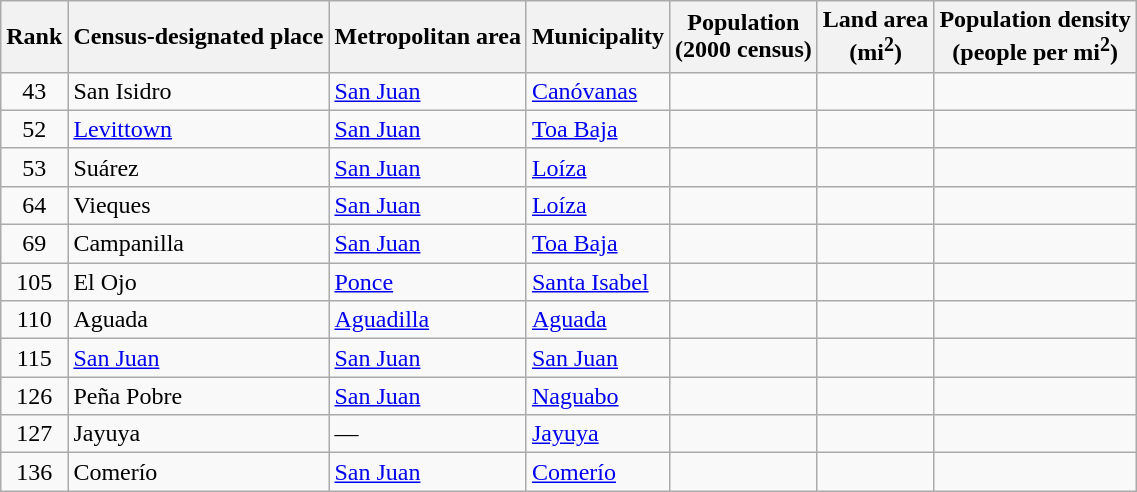<table class="wikitable sortable">
<tr>
<th>Rank</th>
<th>Census-designated place</th>
<th>Metropolitan area</th>
<th>Municipality</th>
<th>Population<br>(2000 census)</th>
<th>Land area<br>(mi<sup>2</sup>)</th>
<th>Population density<br>(people per mi<sup>2</sup>)</th>
</tr>
<tr>
<td align=center>43</td>
<td>San Isidro</td>
<td><a href='#'>San Juan</a></td>
<td><a href='#'>Canóvanas</a></td>
<td align=right></td>
<td align=right></td>
<td align=right></td>
</tr>
<tr>
<td align=center>52</td>
<td><a href='#'>Levittown</a></td>
<td><a href='#'>San Juan</a></td>
<td><a href='#'>Toa Baja</a></td>
<td align=right></td>
<td align=right></td>
<td align=right></td>
</tr>
<tr>
<td align=center>53</td>
<td>Suárez</td>
<td><a href='#'>San Juan</a></td>
<td><a href='#'>Loíza</a></td>
<td align=right></td>
<td align=right></td>
<td align=right></td>
</tr>
<tr>
<td align=center>64</td>
<td>Vieques</td>
<td><a href='#'>San Juan</a></td>
<td><a href='#'>Loíza</a></td>
<td align=right></td>
<td align=right></td>
<td align=right></td>
</tr>
<tr>
<td align=center>69</td>
<td>Campanilla</td>
<td><a href='#'>San Juan</a></td>
<td><a href='#'>Toa Baja</a></td>
<td align=right></td>
<td align=right></td>
<td align=right></td>
</tr>
<tr>
<td align=center>105</td>
<td>El Ojo</td>
<td><a href='#'>Ponce</a></td>
<td><a href='#'>Santa Isabel</a></td>
<td align=right></td>
<td align=right></td>
<td align=right></td>
</tr>
<tr>
<td align=center>110</td>
<td>Aguada</td>
<td><a href='#'>Aguadilla</a></td>
<td><a href='#'>Aguada</a></td>
<td align=right></td>
<td align=right></td>
<td align=right></td>
</tr>
<tr>
<td align=center>115</td>
<td><a href='#'>San Juan</a></td>
<td><a href='#'>San Juan</a></td>
<td><a href='#'>San Juan</a></td>
<td align=right></td>
<td align=right></td>
<td align=right></td>
</tr>
<tr>
<td align=center>126</td>
<td>Peña Pobre</td>
<td><a href='#'>San Juan</a></td>
<td><a href='#'>Naguabo</a></td>
<td align=right></td>
<td align=right></td>
<td align=right></td>
</tr>
<tr>
<td align=center>127</td>
<td>Jayuya</td>
<td>—</td>
<td><a href='#'>Jayuya</a></td>
<td align=right></td>
<td align=right></td>
<td align=right></td>
</tr>
<tr>
<td align=center>136</td>
<td>Comerío</td>
<td><a href='#'>San Juan</a></td>
<td><a href='#'>Comerío</a></td>
<td align=right></td>
<td align=right></td>
<td align=right></td>
</tr>
</table>
